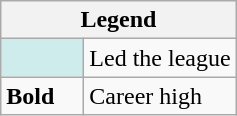<table class="wikitable">
<tr>
<th colspan="2">Legend</th>
</tr>
<tr>
<td style="background:#cfecec; width:3em;"></td>
<td>Led the league</td>
</tr>
<tr>
<td><strong>Bold</strong></td>
<td>Career high</td>
</tr>
</table>
